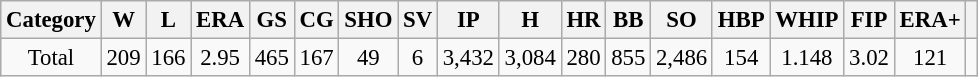<table class="wikitable"  style="font-size: 95%; text-align:center;">
<tr>
<th>Category</th>
<th>W</th>
<th>L</th>
<th>ERA</th>
<th>GS</th>
<th>CG</th>
<th>SHO</th>
<th>SV</th>
<th>IP</th>
<th>H</th>
<th>HR</th>
<th>BB</th>
<th>SO</th>
<th>HBP</th>
<th>WHIP</th>
<th>FIP</th>
<th>ERA+</th>
<th></th>
</tr>
<tr>
<td>Total</td>
<td>209</td>
<td>166</td>
<td>2.95</td>
<td>465</td>
<td>167</td>
<td>49</td>
<td>6</td>
<td>3,432</td>
<td>3,084</td>
<td>280</td>
<td>855</td>
<td>2,486</td>
<td>154</td>
<td>1.148</td>
<td>3.02</td>
<td>121</td>
<td></td>
</tr>
</table>
